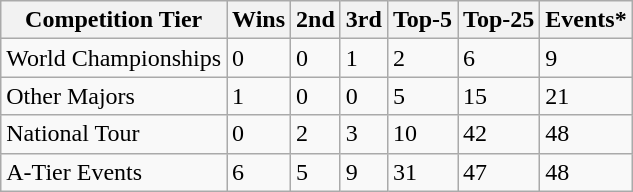<table class="wikitable">
<tr>
<th>Competition Tier</th>
<th>Wins</th>
<th>2nd</th>
<th>3rd</th>
<th>Top-5</th>
<th>Top-25</th>
<th>Events*</th>
</tr>
<tr>
<td>World Championships</td>
<td>0</td>
<td>0</td>
<td>1</td>
<td>2</td>
<td>6</td>
<td>9</td>
</tr>
<tr>
<td>Other Majors</td>
<td>1</td>
<td>0</td>
<td>0</td>
<td>5</td>
<td>15</td>
<td>21</td>
</tr>
<tr>
<td>National Tour</td>
<td>0</td>
<td>2</td>
<td>3</td>
<td>10</td>
<td>42</td>
<td>48</td>
</tr>
<tr>
<td>A-Tier Events</td>
<td>6</td>
<td>5</td>
<td>9</td>
<td>31</td>
<td>47</td>
<td>48</td>
</tr>
</table>
